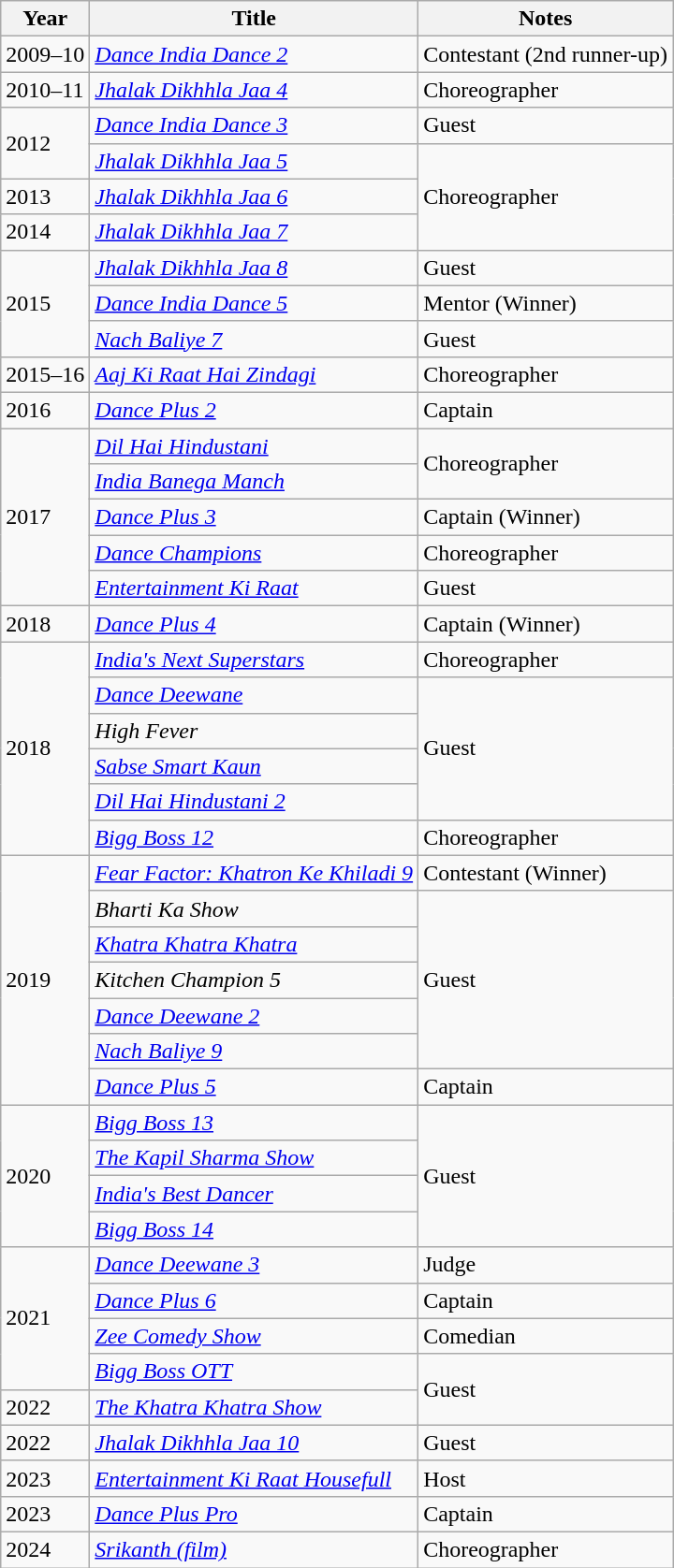<table class="wikitable">
<tr>
<th>Year</th>
<th>Title</th>
<th>Notes</th>
</tr>
<tr>
<td>2009–10</td>
<td><em><a href='#'>Dance India Dance 2</a></em></td>
<td>Contestant (2nd runner-up)</td>
</tr>
<tr>
<td>2010–11</td>
<td><em><a href='#'>Jhalak Dikhhla Jaa 4</a></em></td>
<td>Choreographer</td>
</tr>
<tr>
<td rowspan=2>2012</td>
<td><em><a href='#'>Dance India Dance 3</a></em></td>
<td>Guest</td>
</tr>
<tr>
<td><em><a href='#'>Jhalak Dikhhla Jaa 5</a></em></td>
<td rowspan="3">Choreographer</td>
</tr>
<tr>
<td>2013</td>
<td><em><a href='#'>Jhalak Dikhhla Jaa 6</a></em></td>
</tr>
<tr>
<td>2014</td>
<td><em><a href='#'>Jhalak Dikhhla Jaa 7</a></em></td>
</tr>
<tr>
<td rowspan=3>2015</td>
<td><em><a href='#'>Jhalak Dikhhla Jaa 8</a></em></td>
<td>Guest</td>
</tr>
<tr>
<td><em><a href='#'>Dance India Dance 5</a></em></td>
<td>Mentor (Winner)</td>
</tr>
<tr>
<td><em><a href='#'>Nach Baliye 7</a></em></td>
<td>Guest</td>
</tr>
<tr>
<td>2015–16</td>
<td><em><a href='#'>Aaj Ki Raat Hai Zindagi</a></em></td>
<td>Choreographer</td>
</tr>
<tr>
<td>2016</td>
<td><em><a href='#'>Dance Plus 2</a></em></td>
<td>Captain</td>
</tr>
<tr>
<td rowspan=5>2017</td>
<td><em><a href='#'>Dil Hai Hindustani</a></em></td>
<td rowspan="2">Choreographer</td>
</tr>
<tr>
<td><em><a href='#'>India Banega Manch</a></em></td>
</tr>
<tr>
<td><em><a href='#'>Dance Plus 3</a></em></td>
<td>Captain (Winner)</td>
</tr>
<tr>
<td><em><a href='#'>Dance Champions</a></em></td>
<td>Choreographer</td>
</tr>
<tr>
<td><em><a href='#'>Entertainment Ki Raat</a></em></td>
<td>Guest</td>
</tr>
<tr>
<td>2018</td>
<td><em><a href='#'>Dance Plus 4</a></em></td>
<td>Captain (Winner)</td>
</tr>
<tr>
<td rowspan=6>2018</td>
<td><em><a href='#'>India's Next Superstars</a></em></td>
<td>Choreographer</td>
</tr>
<tr>
<td><em><a href='#'>Dance Deewane</a></em></td>
<td rowspan=4>Guest</td>
</tr>
<tr>
<td><em>High Fever</em></td>
</tr>
<tr>
<td><em><a href='#'>Sabse Smart Kaun</a></em></td>
</tr>
<tr>
<td><em><a href='#'> Dil Hai Hindustani 2</a></em></td>
</tr>
<tr>
<td><em><a href='#'>Bigg Boss 12</a></em></td>
<td>Choreographer</td>
</tr>
<tr>
<td rowspan="7">2019</td>
<td><em><a href='#'>Fear Factor: Khatron Ke Khiladi 9</a></em></td>
<td>Contestant (Winner)</td>
</tr>
<tr>
<td><em>Bharti Ka Show</em></td>
<td rowspan=5>Guest</td>
</tr>
<tr>
<td><em><a href='#'>Khatra Khatra Khatra</a></em></td>
</tr>
<tr>
<td><em>Kitchen Champion 5</em></td>
</tr>
<tr>
<td><em><a href='#'>Dance Deewane 2</a></em></td>
</tr>
<tr>
<td><em><a href='#'>Nach Baliye 9</a></em></td>
</tr>
<tr>
<td><em><a href='#'>Dance Plus 5</a></em></td>
<td>Captain</td>
</tr>
<tr>
<td rowspan="4">2020</td>
<td><em><a href='#'>Bigg Boss 13</a></em></td>
<td rowspan=4>Guest</td>
</tr>
<tr>
<td><em><a href='#'>The Kapil Sharma Show</a></em></td>
</tr>
<tr>
<td><em><a href='#'>India's Best Dancer</a></em></td>
</tr>
<tr>
<td><em><a href='#'>Bigg Boss 14</a></em></td>
</tr>
<tr>
<td rowspan="4">2021</td>
<td><em><a href='#'>Dance Deewane 3</a></em></td>
<td>Judge</td>
</tr>
<tr>
<td><em><a href='#'>Dance Plus 6</a></em></td>
<td>Captain</td>
</tr>
<tr>
<td><em><a href='#'>Zee Comedy Show</a></em></td>
<td>Comedian</td>
</tr>
<tr>
<td><em><a href='#'>Bigg Boss OTT</a></em></td>
<td rowspan=2>Guest</td>
</tr>
<tr>
<td>2022</td>
<td><em><a href='#'>The Khatra Khatra Show</a></em></td>
</tr>
<tr>
<td>2022</td>
<td><em><a href='#'>Jhalak Dikhhla Jaa 10</a></em></td>
<td>Guest</td>
</tr>
<tr>
<td>2023</td>
<td><em><a href='#'>Entertainment Ki Raat Housefull</a></em></td>
<td>Host</td>
</tr>
<tr>
<td>2023</td>
<td><em><a href='#'>Dance Plus Pro</a></em></td>
<td>Captain</td>
</tr>
<tr>
<td>2024</td>
<td><em><a href='#'>Srikanth (film)</a></em></td>
<td>Choreographer </td>
</tr>
</table>
